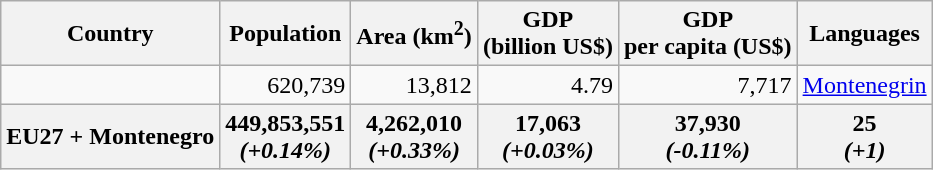<table class="wikitable" style="text-align:right;">
<tr>
<th>Country</th>
<th>Population</th>
<th>Area (km<sup>2</sup>)</th>
<th>GDP <br>(billion US$)</th>
<th>GDP <br>per capita (US$)</th>
<th>Languages</th>
</tr>
<tr>
<td style="text-align:left;"><em></em></td>
<td>620,739</td>
<td>13,812</td>
<td>4.79</td>
<td>7,717</td>
<td><a href='#'>Montenegrin</a></td>
</tr>
<tr>
<th>EU27 + Montenegro</th>
<th>449,853,551 <br><em>(+0.14%)</em></th>
<th>4,262,010 <br><em>(+0.33%)</em></th>
<th>17,063 <br><em>(+0.03%)</em></th>
<th>37,930 <br><em>(-0.11%)</em></th>
<th>25<br><em>(+1)</em></th>
</tr>
</table>
